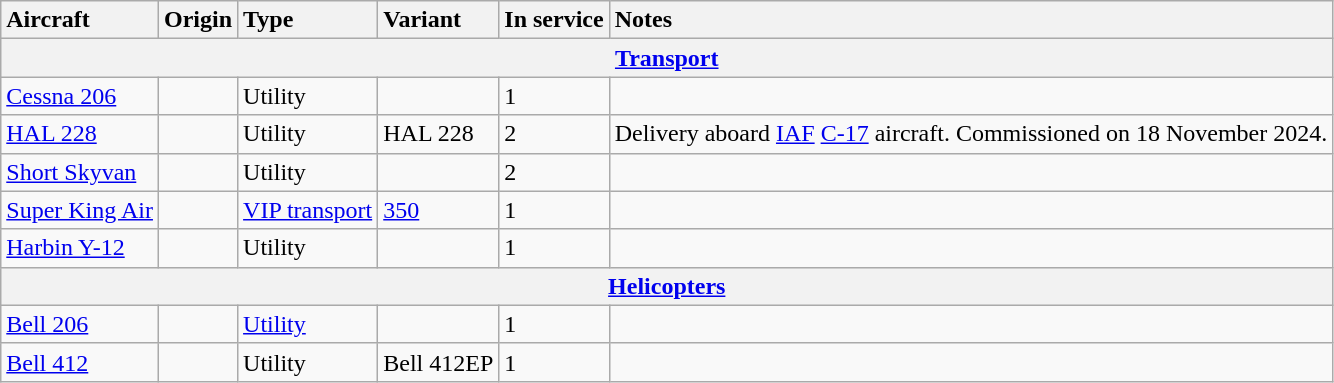<table class="wikitable">
<tr>
<th style="text-align: left;">Aircraft</th>
<th style="text-align: left;">Origin</th>
<th style="text-align: left;">Type</th>
<th style="text-align: left;">Variant</th>
<th style="text-align: left;">In service</th>
<th style="text-align: left;">Notes</th>
</tr>
<tr>
<th colspan="6" style="align: center;"><a href='#'>Transport</a></th>
</tr>
<tr>
<td><a href='#'>Cessna 206</a></td>
<td></td>
<td>Utility</td>
<td></td>
<td>1</td>
<td></td>
</tr>
<tr>
<td><a href='#'>HAL 228</a></td>
<td></td>
<td>Utility</td>
<td>HAL 228</td>
<td>2</td>
<td>Delivery aboard <a href='#'>IAF</a> <a href='#'>C-17</a> aircraft. Commissioned on 18 November 2024.</td>
</tr>
<tr>
<td><a href='#'>Short Skyvan</a></td>
<td></td>
<td>Utility</td>
<td></td>
<td>2</td>
<td></td>
</tr>
<tr>
<td><a href='#'>Super King Air</a></td>
<td></td>
<td><a href='#'>VIP transport</a></td>
<td><a href='#'>350</a></td>
<td>1</td>
<td></td>
</tr>
<tr>
<td><a href='#'>Harbin Y-12</a></td>
<td></td>
<td>Utility</td>
<td></td>
<td>1</td>
<td></td>
</tr>
<tr>
<th colspan="6" style="align: center;"><a href='#'>Helicopters</a></th>
</tr>
<tr>
<td><a href='#'>Bell 206</a></td>
<td></td>
<td><a href='#'>Utility</a></td>
<td></td>
<td>1</td>
<td></td>
</tr>
<tr>
<td><a href='#'>Bell 412</a></td>
<td></td>
<td>Utility</td>
<td>Bell 412EP</td>
<td>1</td>
<td></td>
</tr>
</table>
